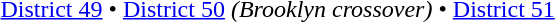<table id=toc class=toc summary=Contents>
<tr>
<td align=left><br><a href='#'>District 49</a> • <a href='#'>District 50</a> <em>(Brooklyn crossover)</em> • <a href='#'>District 51</a></td>
</tr>
</table>
